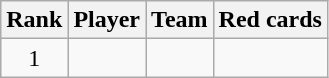<table class="wikitable" style="text-align:center">
<tr>
<th>Rank</th>
<th>Player</th>
<th>Team</th>
<th>Red cards</th>
</tr>
<tr>
<td>1</td>
<td align="left"></td>
<td align="left"></td>
<td></td>
</tr>
</table>
